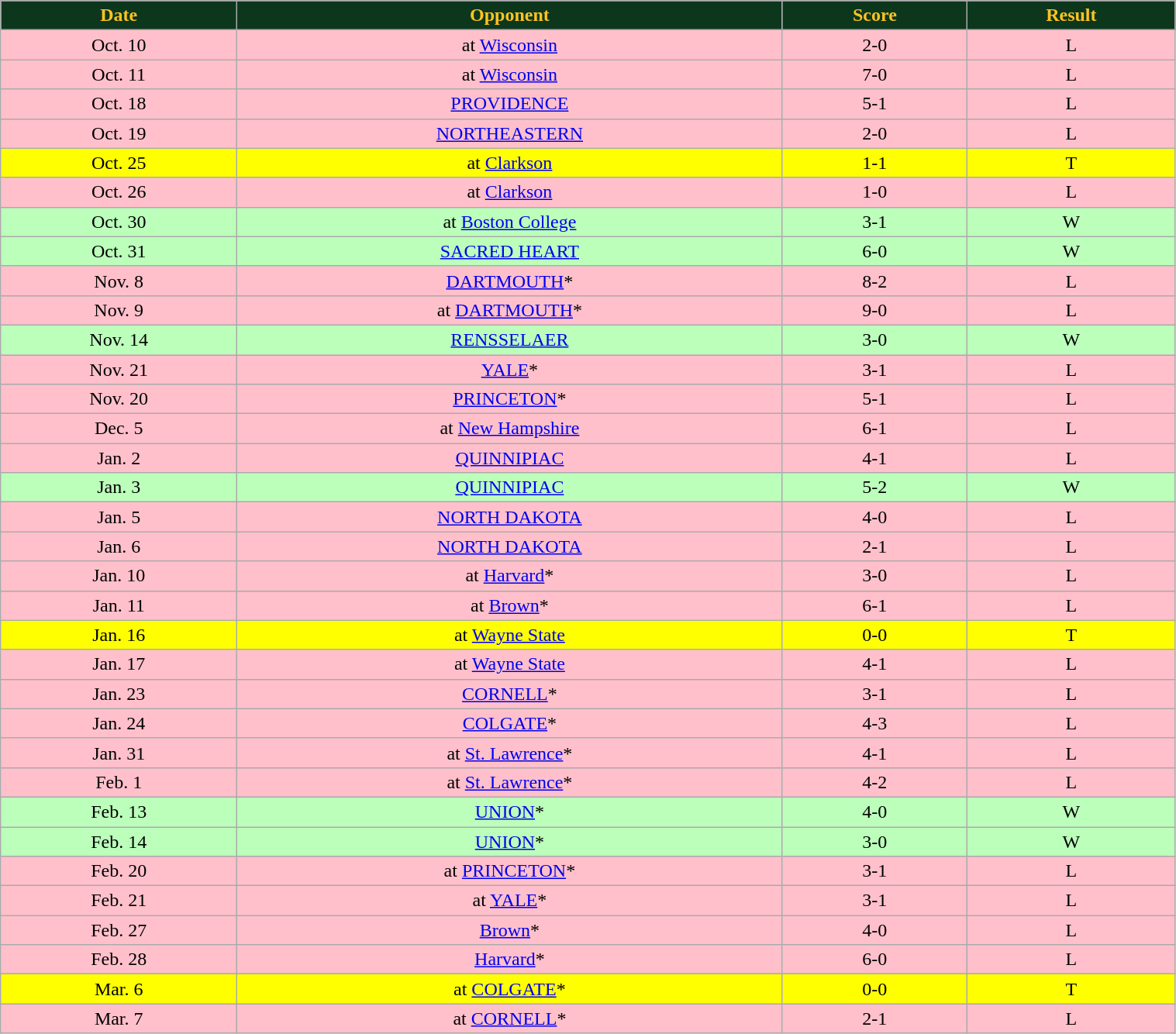<table class="wikitable" width="80%">
<tr align="center"  style="background:#0C371D;color:#ffc322;">
<td><strong>Date</strong></td>
<td><strong>Opponent</strong></td>
<td><strong>Score</strong></td>
<td><strong>Result</strong></td>
</tr>
<tr align="center" bgcolor="pink">
<td>Oct. 10</td>
<td>at <a href='#'>Wisconsin</a></td>
<td>2-0</td>
<td>L</td>
</tr>
<tr align="center" bgcolor="pink">
<td>Oct. 11</td>
<td>at <a href='#'>Wisconsin</a></td>
<td>7-0</td>
<td>L</td>
</tr>
<tr align="center" bgcolor="pink">
<td>Oct. 18</td>
<td><a href='#'>PROVIDENCE</a></td>
<td>5-1</td>
<td>L</td>
</tr>
<tr align="center" bgcolor="pink">
<td>Oct. 19</td>
<td><a href='#'>NORTHEASTERN</a></td>
<td>2-0</td>
<td>L</td>
</tr>
<tr align="center" bgcolor="yellow">
<td>Oct. 25</td>
<td>at <a href='#'>Clarkson</a></td>
<td>1-1</td>
<td>T</td>
</tr>
<tr align="center" bgcolor="pink">
<td>Oct. 26</td>
<td>at <a href='#'>Clarkson</a></td>
<td>1-0</td>
<td>L</td>
</tr>
<tr align="center" bgcolor="bbffbb">
<td>Oct. 30</td>
<td>at <a href='#'>Boston College</a></td>
<td>3-1</td>
<td>W</td>
</tr>
<tr align="center" bgcolor="bbffbb">
<td>Oct. 31</td>
<td><a href='#'>SACRED HEART</a></td>
<td>6-0</td>
<td>W</td>
</tr>
<tr align="center" bgcolor="pink">
<td>Nov. 8</td>
<td><a href='#'>DARTMOUTH</a>*</td>
<td>8-2</td>
<td>L</td>
</tr>
<tr align="center" bgcolor="pink">
<td>Nov. 9</td>
<td>at <a href='#'>DARTMOUTH</a>*</td>
<td>9-0</td>
<td>L</td>
</tr>
<tr align="center" bgcolor="bbffbb">
<td>Nov. 14</td>
<td><a href='#'>RENSSELAER</a></td>
<td>3-0</td>
<td>W</td>
</tr>
<tr align="center" bgcolor="pink">
<td>Nov. 21</td>
<td><a href='#'>YALE</a>*</td>
<td>3-1</td>
<td>L</td>
</tr>
<tr align="center" bgcolor="pink">
<td>Nov. 20</td>
<td><a href='#'>PRINCETON</a>*</td>
<td>5-1</td>
<td>L</td>
</tr>
<tr align="center" bgcolor="pink">
<td>Dec. 5</td>
<td>at <a href='#'>New Hampshire</a></td>
<td>6-1</td>
<td>L</td>
</tr>
<tr align="center" bgcolor="pink">
<td>Jan. 2</td>
<td><a href='#'>QUINNIPIAC</a></td>
<td>4-1</td>
<td>L</td>
</tr>
<tr align="center" bgcolor="bbffbb">
<td>Jan. 3</td>
<td><a href='#'>QUINNIPIAC</a></td>
<td>5-2</td>
<td>W</td>
</tr>
<tr align="center" bgcolor="pink">
<td>Jan. 5</td>
<td><a href='#'>NORTH DAKOTA</a></td>
<td>4-0</td>
<td>L</td>
</tr>
<tr align="center" bgcolor="pink">
<td>Jan. 6</td>
<td><a href='#'>NORTH DAKOTA</a></td>
<td>2-1</td>
<td>L</td>
</tr>
<tr align="center" bgcolor="pink">
<td>Jan. 10</td>
<td>at <a href='#'>Harvard</a>*</td>
<td>3-0</td>
<td>L</td>
</tr>
<tr align="center" bgcolor="pink">
<td>Jan. 11</td>
<td>at <a href='#'>Brown</a>*</td>
<td>6-1</td>
<td>L</td>
</tr>
<tr align="center" bgcolor="yellow">
<td>Jan. 16</td>
<td>at <a href='#'>Wayne State</a></td>
<td>0-0</td>
<td>T</td>
</tr>
<tr align="center" bgcolor="pink">
<td>Jan. 17</td>
<td>at <a href='#'>Wayne State</a></td>
<td>4-1</td>
<td>L</td>
</tr>
<tr align="center" bgcolor="pink">
<td>Jan. 23</td>
<td><a href='#'>CORNELL</a>*</td>
<td>3-1</td>
<td>L</td>
</tr>
<tr align="center" bgcolor="pink">
<td>Jan. 24</td>
<td><a href='#'>COLGATE</a>*</td>
<td>4-3</td>
<td>L</td>
</tr>
<tr align="center" bgcolor="pink">
<td>Jan. 31</td>
<td>at <a href='#'>St. Lawrence</a>*</td>
<td>4-1</td>
<td>L</td>
</tr>
<tr align="center" bgcolor="pink">
<td>Feb. 1</td>
<td>at <a href='#'>St. Lawrence</a>*</td>
<td>4-2</td>
<td>L</td>
</tr>
<tr align="center" bgcolor="bbffbb">
<td>Feb. 13</td>
<td><a href='#'>UNION</a>*</td>
<td>4-0</td>
<td>W</td>
</tr>
<tr align="center" bgcolor="bbffbb">
<td>Feb. 14</td>
<td><a href='#'>UNION</a>*</td>
<td>3-0</td>
<td>W</td>
</tr>
<tr align="center" bgcolor="pink">
<td>Feb. 20</td>
<td>at <a href='#'>PRINCETON</a>*</td>
<td>3-1</td>
<td>L</td>
</tr>
<tr align="center" bgcolor="pink">
<td>Feb. 21</td>
<td>at <a href='#'>YALE</a>*</td>
<td>3-1</td>
<td>L</td>
</tr>
<tr align="center" bgcolor="pink">
<td>Feb. 27</td>
<td><a href='#'>Brown</a>*</td>
<td>4-0</td>
<td>L</td>
</tr>
<tr align="center" bgcolor="pink">
<td>Feb. 28</td>
<td><a href='#'>Harvard</a>*</td>
<td>6-0</td>
<td>L</td>
</tr>
<tr align="center" bgcolor="yellow">
<td>Mar. 6</td>
<td>at <a href='#'>COLGATE</a>*</td>
<td>0-0</td>
<td>T</td>
</tr>
<tr align="center" bgcolor="pink">
<td>Mar. 7</td>
<td>at <a href='#'>CORNELL</a>*</td>
<td>2-1</td>
<td>L</td>
</tr>
</table>
